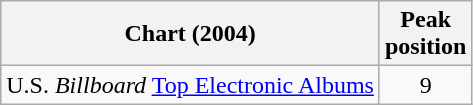<table class="wikitable">
<tr>
<th>Chart (2004)</th>
<th>Peak<br>position</th>
</tr>
<tr>
<td>U.S. <em>Billboard</em> <a href='#'>Top Electronic Albums</a></td>
<td style="text-align:center;">9</td>
</tr>
</table>
